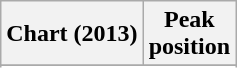<table class="wikitable sortable plainrowheaders">
<tr>
<th scope="col">Chart (2013)</th>
<th scope="col">Peak<br>position</th>
</tr>
<tr>
</tr>
<tr>
</tr>
</table>
